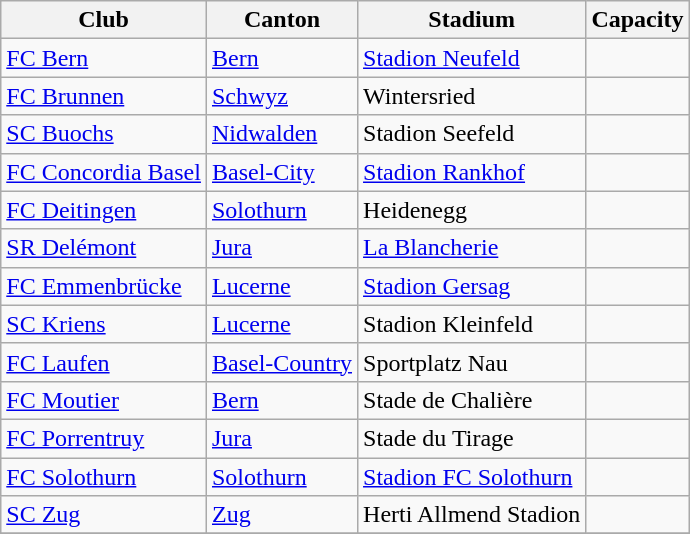<table class="wikitable">
<tr>
<th>Club</th>
<th>Canton</th>
<th>Stadium</th>
<th>Capacity</th>
</tr>
<tr>
<td><a href='#'>FC Bern</a></td>
<td><a href='#'>Bern</a></td>
<td><a href='#'>Stadion Neufeld</a></td>
<td></td>
</tr>
<tr>
<td><a href='#'>FC Brunnen</a></td>
<td><a href='#'>Schwyz</a></td>
<td>Wintersried</td>
<td></td>
</tr>
<tr>
<td><a href='#'>SC Buochs</a></td>
<td><a href='#'>Nidwalden</a></td>
<td>Stadion Seefeld</td>
<td></td>
</tr>
<tr>
<td><a href='#'>FC Concordia Basel</a></td>
<td><a href='#'>Basel-City</a></td>
<td><a href='#'>Stadion Rankhof</a></td>
<td></td>
</tr>
<tr>
<td><a href='#'>FC Deitingen</a></td>
<td><a href='#'>Solothurn</a></td>
<td>Heidenegg</td>
<td></td>
</tr>
<tr>
<td><a href='#'>SR Delémont</a></td>
<td><a href='#'>Jura</a></td>
<td><a href='#'>La Blancherie</a></td>
<td></td>
</tr>
<tr>
<td><a href='#'>FC Emmenbrücke</a></td>
<td><a href='#'>Lucerne</a></td>
<td><a href='#'>Stadion Gersag</a></td>
<td></td>
</tr>
<tr>
<td><a href='#'>SC Kriens</a></td>
<td><a href='#'>Lucerne</a></td>
<td>Stadion Kleinfeld</td>
<td></td>
</tr>
<tr>
<td><a href='#'>FC Laufen</a></td>
<td><a href='#'>Basel-Country</a></td>
<td>Sportplatz Nau</td>
<td></td>
</tr>
<tr>
<td><a href='#'>FC Moutier</a></td>
<td><a href='#'>Bern</a></td>
<td>Stade de Chalière</td>
<td></td>
</tr>
<tr>
<td><a href='#'>FC Porrentruy</a></td>
<td><a href='#'>Jura</a></td>
<td>Stade du Tirage</td>
<td></td>
</tr>
<tr>
<td><a href='#'>FC Solothurn</a></td>
<td><a href='#'>Solothurn</a></td>
<td><a href='#'>Stadion FC Solothurn</a></td>
<td></td>
</tr>
<tr>
<td><a href='#'>SC Zug</a></td>
<td><a href='#'>Zug</a></td>
<td>Herti Allmend Stadion</td>
<td></td>
</tr>
<tr>
</tr>
</table>
